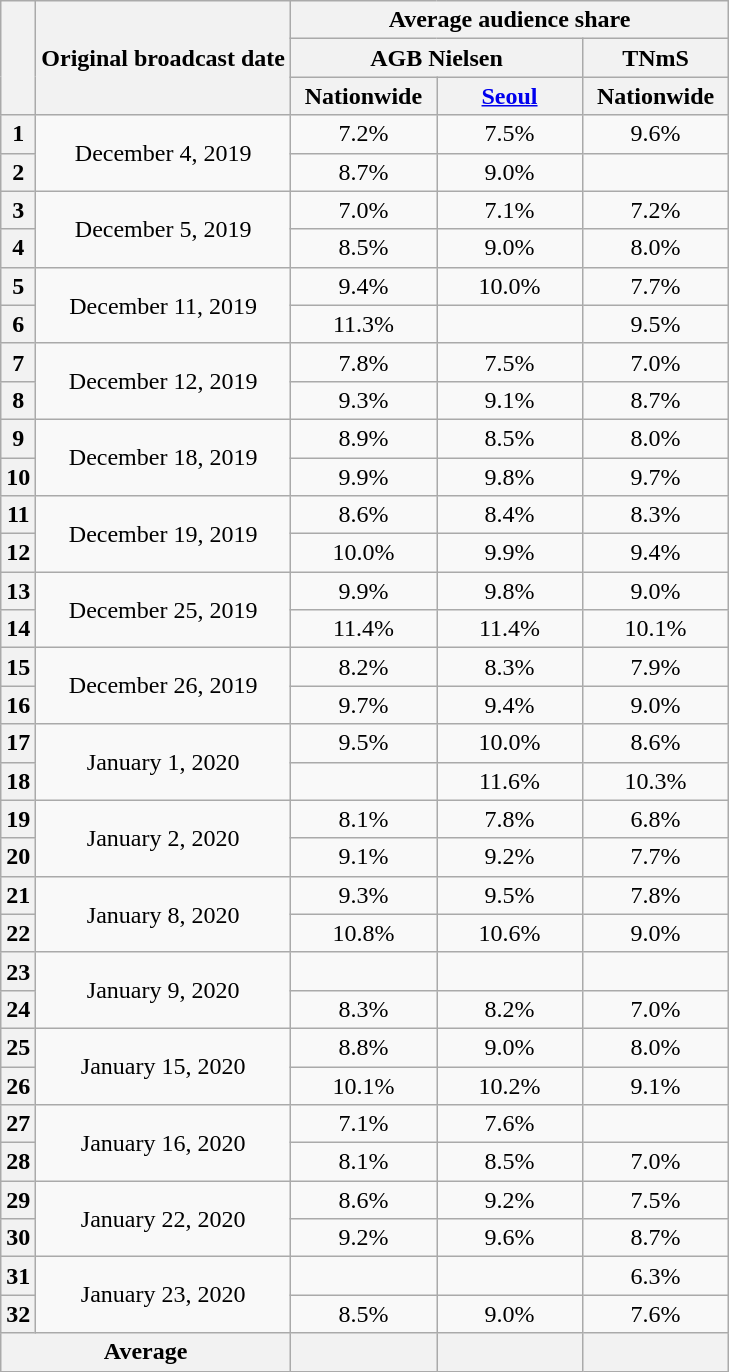<table class="wikitable" style="text-align:center">
<tr>
<th rowspan="3"></th>
<th rowspan="3">Original broadcast date</th>
<th colspan="3">Average audience share</th>
</tr>
<tr>
<th colspan="2">AGB Nielsen</th>
<th>TNmS</th>
</tr>
<tr>
<th width="90">Nationwide</th>
<th width="90"><a href='#'>Seoul</a></th>
<th width="90">Nationwide</th>
</tr>
<tr>
<th>1</th>
<td rowspan="2">December 4, 2019</td>
<td>7.2% </td>
<td>7.5% </td>
<td>9.6% </td>
</tr>
<tr>
<th>2</th>
<td>8.7% </td>
<td>9.0% </td>
<td> </td>
</tr>
<tr>
<th>3</th>
<td rowspan="2">December 5, 2019</td>
<td>7.0% </td>
<td>7.1% </td>
<td>7.2% </td>
</tr>
<tr>
<th>4</th>
<td>8.5% </td>
<td>9.0% </td>
<td>8.0% </td>
</tr>
<tr>
<th>5</th>
<td rowspan="2">December 11, 2019</td>
<td>9.4% </td>
<td>10.0% </td>
<td>7.7% </td>
</tr>
<tr>
<th>6</th>
<td>11.3% </td>
<td> </td>
<td>9.5% </td>
</tr>
<tr>
<th>7</th>
<td rowspan="2">December 12, 2019</td>
<td>7.8% </td>
<td>7.5% </td>
<td>7.0% </td>
</tr>
<tr>
<th>8</th>
<td>9.3% </td>
<td>9.1% </td>
<td>8.7% </td>
</tr>
<tr>
<th>9</th>
<td rowspan="2">December 18, 2019</td>
<td>8.9% </td>
<td>8.5% </td>
<td>8.0% </td>
</tr>
<tr>
<th>10</th>
<td>9.9% </td>
<td>9.8% </td>
<td>9.7% </td>
</tr>
<tr>
<th>11</th>
<td rowspan="2">December 19, 2019</td>
<td>8.6% </td>
<td>8.4% </td>
<td>8.3% </td>
</tr>
<tr>
<th>12</th>
<td>10.0% </td>
<td>9.9% </td>
<td>9.4% </td>
</tr>
<tr>
<th>13</th>
<td rowspan="2">December 25, 2019</td>
<td>9.9% </td>
<td>9.8% </td>
<td>9.0% </td>
</tr>
<tr>
<th>14</th>
<td>11.4% </td>
<td>11.4% </td>
<td>10.1% </td>
</tr>
<tr>
<th>15</th>
<td rowspan="2">December 26, 2019</td>
<td>8.2% </td>
<td>8.3% </td>
<td>7.9% </td>
</tr>
<tr>
<th>16</th>
<td>9.7% </td>
<td>9.4% </td>
<td>9.0% </td>
</tr>
<tr>
<th>17</th>
<td rowspan="2">January 1, 2020</td>
<td>9.5% </td>
<td>10.0% </td>
<td>8.6% </td>
</tr>
<tr>
<th>18</th>
<td> </td>
<td>11.6% </td>
<td>10.3% </td>
</tr>
<tr>
<th>19</th>
<td rowspan="2">January 2, 2020</td>
<td>8.1% </td>
<td>7.8% </td>
<td>6.8% </td>
</tr>
<tr>
<th>20</th>
<td>9.1% </td>
<td>9.2% </td>
<td>7.7% </td>
</tr>
<tr>
<th>21</th>
<td rowspan="2">January 8, 2020</td>
<td>9.3% </td>
<td>9.5% </td>
<td>7.8% </td>
</tr>
<tr>
<th>22</th>
<td>10.8% </td>
<td>10.6% </td>
<td>9.0% </td>
</tr>
<tr>
<th>23</th>
<td rowspan="2">January 9, 2020</td>
<td> </td>
<td> </td>
<td> </td>
</tr>
<tr>
<th>24</th>
<td>8.3% </td>
<td>8.2% </td>
<td>7.0% </td>
</tr>
<tr>
<th>25</th>
<td rowspan="2">January 15, 2020</td>
<td>8.8% </td>
<td>9.0% </td>
<td>8.0% </td>
</tr>
<tr>
<th>26</th>
<td>10.1% </td>
<td>10.2% </td>
<td>9.1% </td>
</tr>
<tr>
<th>27</th>
<td rowspan="2">January 16, 2020</td>
<td>7.1% </td>
<td>7.6% </td>
<td> </td>
</tr>
<tr>
<th>28</th>
<td>8.1% </td>
<td>8.5% </td>
<td>7.0% </td>
</tr>
<tr>
<th>29</th>
<td rowspan="2">January 22, 2020</td>
<td>8.6% </td>
<td>9.2% </td>
<td>7.5% </td>
</tr>
<tr>
<th>30</th>
<td>9.2% </td>
<td>9.6% </td>
<td>8.7% </td>
</tr>
<tr>
<th>31</th>
<td rowspan="2">January 23, 2020</td>
<td> </td>
<td> </td>
<td>6.3% </td>
</tr>
<tr>
<th>32</th>
<td>8.5% </td>
<td>9.0% </td>
<td>7.6% </td>
</tr>
<tr>
<th colspan="2">Average</th>
<th></th>
<th></th>
<th></th>
</tr>
</table>
